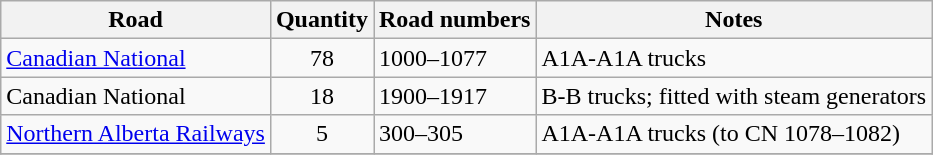<table class="wikitable">
<tr>
<th>Road</th>
<th>Quantity</th>
<th>Road numbers</th>
<th>Notes</th>
</tr>
<tr>
<td><a href='#'>Canadian National</a></td>
<td style="text-align:center;">78</td>
<td>1000–1077</td>
<td>A1A-A1A trucks</td>
</tr>
<tr>
<td>Canadian National</td>
<td style="text-align:center;">18</td>
<td>1900–1917</td>
<td>B-B trucks; fitted with steam generators</td>
</tr>
<tr>
<td><a href='#'>Northern Alberta Railways</a></td>
<td style="text-align:center;">5</td>
<td>300–305</td>
<td>A1A-A1A trucks (to CN 1078–1082)</td>
</tr>
<tr>
</tr>
</table>
